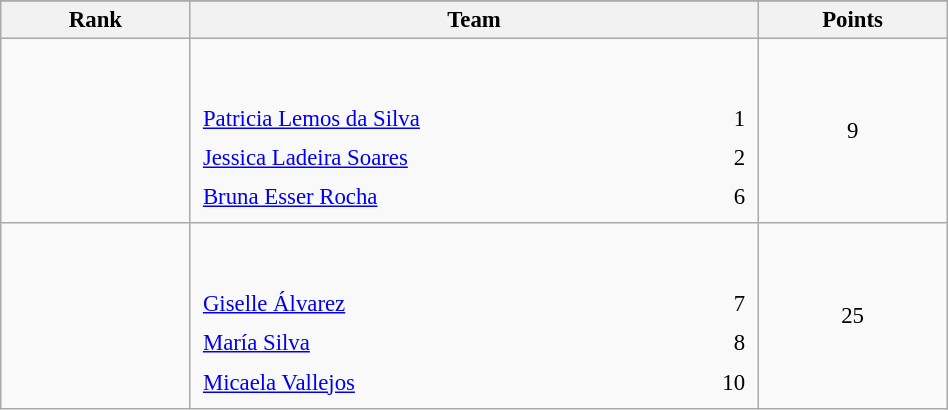<table class="wikitable sortable" style=" text-align:center; font-size:95%;" width="50%">
<tr>
</tr>
<tr>
<th width=10%>Rank</th>
<th width=30%>Team</th>
<th width=10%>Points</th>
</tr>
<tr>
<td align=center></td>
<td align=left> <br><br><table width=100%>
<tr>
<td align=left style="border:0"><a href='#'>Patricia Lemos da Silva</a></td>
<td align=right style="border:0">1</td>
</tr>
<tr>
<td align=left style="border:0"><a href='#'>Jessica Ladeira Soares</a></td>
<td align=right style="border:0">2</td>
</tr>
<tr>
<td align=left style="border:0"><a href='#'>Bruna Esser Rocha</a></td>
<td align=right style="border:0">6</td>
</tr>
</table>
</td>
<td>9</td>
</tr>
<tr>
<td align=center></td>
<td align=left> <br><br><table width=100%>
<tr>
<td align=left style="border:0"><a href='#'>Giselle Álvarez</a></td>
<td align=right style="border:0">7</td>
</tr>
<tr>
<td align=left style="border:0"><a href='#'>María Silva</a></td>
<td align=right style="border:0">8</td>
</tr>
<tr>
<td align=left style="border:0"><a href='#'>Micaela Vallejos</a></td>
<td align=right style="border:0">10</td>
</tr>
</table>
</td>
<td>25</td>
</tr>
</table>
